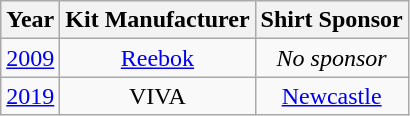<table class="wikitable" style=text-align:center;margin-left:1em;">
<tr>
<th>Year</th>
<th>Kit Manufacturer</th>
<th>Shirt Sponsor</th>
</tr>
<tr>
<td><a href='#'>2009</a></td>
<td><a href='#'>Reebok</a></td>
<td><em>No sponsor</em></td>
</tr>
<tr>
<td><a href='#'>2019</a></td>
<td>VIVA</td>
<td><a href='#'>Newcastle</a></td>
</tr>
</table>
